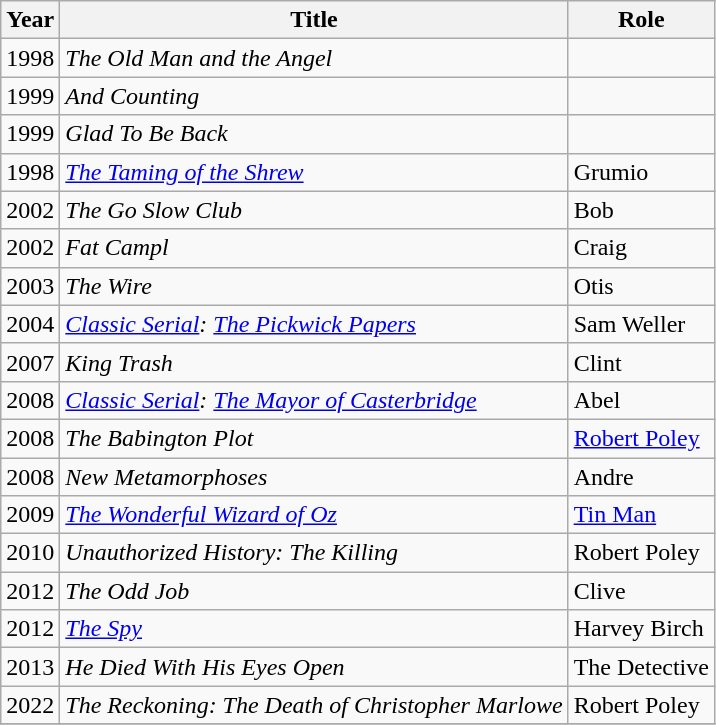<table class="wikitable sortable">
<tr>
<th>Year</th>
<th>Title</th>
<th>Role</th>
</tr>
<tr>
<td>1998</td>
<td><em>The Old Man and the Angel</em></td>
<td></td>
</tr>
<tr>
<td>1999</td>
<td><em>And Counting</em></td>
<td></td>
</tr>
<tr>
<td>1999</td>
<td><em>Glad To Be Back</em></td>
<td></td>
</tr>
<tr>
<td>1998</td>
<td><em><a href='#'>The Taming of the Shrew</a></em></td>
<td>Grumio</td>
</tr>
<tr>
<td>2002</td>
<td><em>The Go Slow Club</em></td>
<td>Bob</td>
</tr>
<tr>
<td>2002</td>
<td><em>Fat Campl</em></td>
<td>Craig</td>
</tr>
<tr>
<td>2003</td>
<td><em>The Wire</em></td>
<td>Otis</td>
</tr>
<tr>
<td>2004</td>
<td><em><a href='#'>Classic Serial</a>: <a href='#'>The Pickwick Papers</a></em></td>
<td>Sam Weller</td>
</tr>
<tr>
<td>2007</td>
<td><em>King Trash</em></td>
<td>Clint</td>
</tr>
<tr>
<td>2008</td>
<td><em><a href='#'>Classic Serial</a>: <a href='#'>The Mayor of Casterbridge</a></em></td>
<td>Abel</td>
</tr>
<tr>
<td>2008</td>
<td><em>The Babington Plot</em></td>
<td><a href='#'>Robert Poley</a></td>
</tr>
<tr>
<td>2008</td>
<td><em>New Metamorphoses</em></td>
<td>Andre</td>
</tr>
<tr>
<td>2009</td>
<td><em><a href='#'>The Wonderful Wizard of Oz</a></em></td>
<td><a href='#'>Tin Man</a></td>
</tr>
<tr>
<td>2010</td>
<td><em>Unauthorized History: The Killing</em></td>
<td>Robert Poley</td>
</tr>
<tr>
<td>2012</td>
<td><em>The Odd Job</em></td>
<td>Clive</td>
</tr>
<tr>
<td>2012</td>
<td><em><a href='#'>The Spy</a></em></td>
<td>Harvey Birch</td>
</tr>
<tr>
<td>2013</td>
<td><em>He Died With His Eyes Open</em></td>
<td>The Detective</td>
</tr>
<tr>
<td>2022</td>
<td><em>The Reckoning: The Death of Christopher Marlowe</em></td>
<td>Robert Poley</td>
</tr>
<tr>
</tr>
</table>
